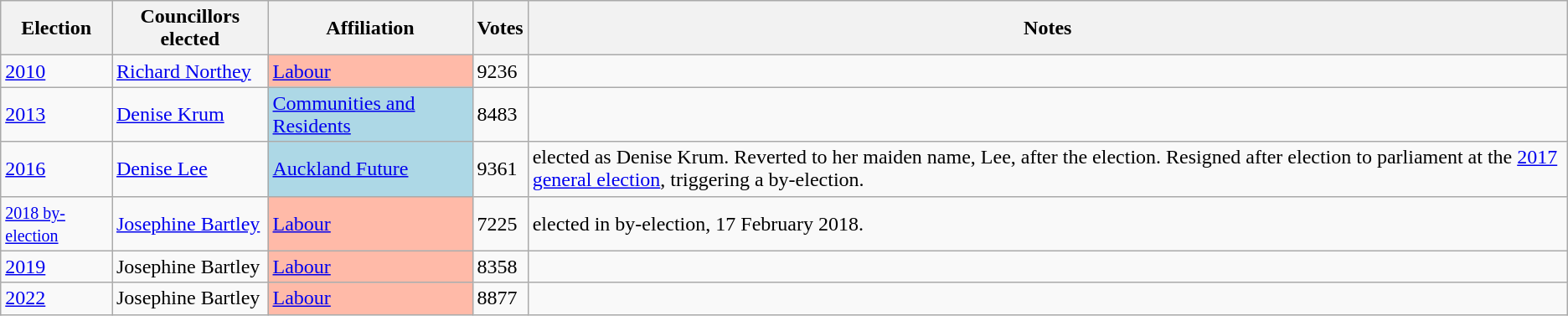<table class="wikitable sortable">
<tr>
<th>Election</th>
<th>Councillors elected</th>
<th>Affiliation</th>
<th>Votes</th>
<th>Notes</th>
</tr>
<tr>
<td rowspan=1><a href='#'>2010</a></td>
<td><a href='#'>Richard Northey</a></td>
<td bgcolor=FFBAA8><a href='#'>Labour</a></td>
<td>9236</td>
<td></td>
</tr>
<tr>
<td rowspan=1><a href='#'>2013</a></td>
<td><a href='#'>Denise Krum</a></td>
<td bgcolor="lightblue"><a href='#'>Communities and Residents</a></td>
<td>8483</td>
<td></td>
</tr>
<tr>
<td rowspan=1><a href='#'>2016</a></td>
<td><a href='#'>Denise Lee</a></td>
<td bgcolor="lightblue"><a href='#'>Auckland Future</a></td>
<td>9361</td>
<td>elected as Denise Krum. Reverted to her maiden name, Lee, after the election. Resigned after election to parliament at the <a href='#'>2017 general election</a>, triggering a by-election.</td>
</tr>
<tr>
<td rowspan=1><small><a href='#'>2018 by-election</a></small></td>
<td><a href='#'>Josephine Bartley</a></td>
<td bgcolor=FFBAA8><a href='#'>Labour</a></td>
<td>7225</td>
<td>elected in by-election, 17 February 2018.</td>
</tr>
<tr>
<td rowspan=1><a href='#'>2019</a></td>
<td>Josephine Bartley</td>
<td bgcolor=FFBAA8><a href='#'>Labour</a></td>
<td>8358</td>
<td></td>
</tr>
<tr>
<td rowspan=1><a href='#'>2022</a></td>
<td>Josephine Bartley</td>
<td bgcolor=FFBAA8><a href='#'>Labour</a></td>
<td>8877</td>
<td></td>
</tr>
</table>
